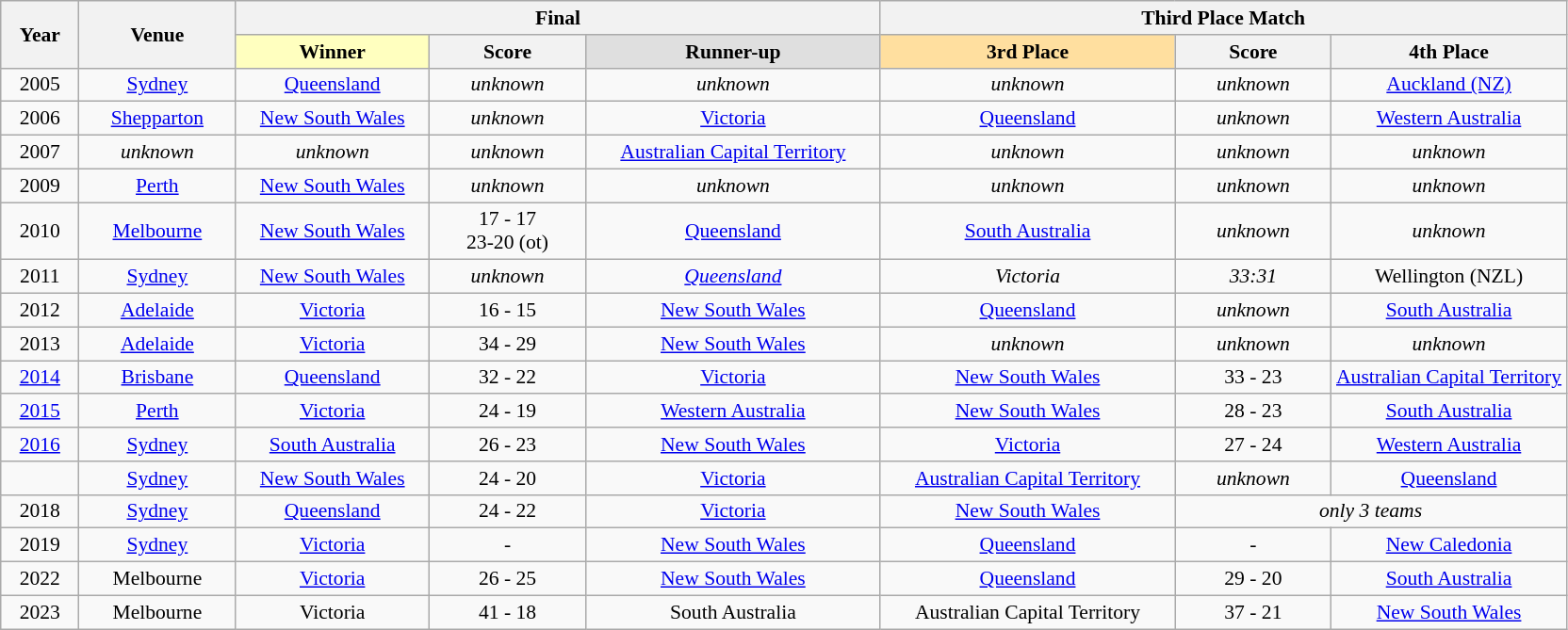<table class="wikitable" style="font-size: 90%; text-align: center;">
<tr>
<th rowspan="2" style="width:5%;">Year</th>
<th rowspan="2" style="width:10%;">Venue</th>
<th colspan="3">Final</th>
<th colspan="3">Third Place Match</th>
</tr>
<tr>
<td style="text-align:center;background:#ffffbf;"><strong>Winner</strong></td>
<th style="width:10%;">Score</th>
<td style="text-align:center; background:#dfdfdf;"><strong>Runner-up</strong></td>
<td style="text-align:center; background:#ffdf9f;"><strong>3rd Place</strong></td>
<th style="width:10%;">Score</th>
<th style="width:15%;">4th Place</th>
</tr>
<tr>
<td>2005</td>
<td><a href='#'>Sydney</a></td>
<td><a href='#'>Queensland</a></td>
<td><em>unknown</em></td>
<td><em>unknown</em></td>
<td><em>unknown</em></td>
<td><em>unknown</em></td>
<td><a href='#'>Auckland (NZ)</a></td>
</tr>
<tr>
<td>2006</td>
<td><a href='#'>Shepparton</a></td>
<td><a href='#'>New South Wales</a></td>
<td><em>unknown</em></td>
<td><a href='#'>Victoria</a></td>
<td><a href='#'>Queensland</a></td>
<td><em>unknown</em></td>
<td><a href='#'>Western Australia</a></td>
</tr>
<tr>
<td>2007</td>
<td><em>unknown</em></td>
<td><em>unknown</em></td>
<td><em>unknown</em></td>
<td><a href='#'>Australian Capital Territory</a></td>
<td><em>unknown</em></td>
<td><em>unknown</em></td>
<td><em>unknown</em></td>
</tr>
<tr>
<td>2009</td>
<td><a href='#'>Perth</a></td>
<td><a href='#'>New South Wales</a></td>
<td><em>unknown</em></td>
<td><em>unknown</em></td>
<td><em>unknown</em></td>
<td><em>unknown</em></td>
<td><em>unknown</em></td>
</tr>
<tr>
<td>2010</td>
<td><a href='#'>Melbourne</a></td>
<td><a href='#'>New South Wales</a></td>
<td>17 - 17 <br> 23-20 (ot)</td>
<td><a href='#'>Queensland</a></td>
<td><a href='#'>South Australia</a></td>
<td><em>unknown</em></td>
<td><em>unknown</em></td>
</tr>
<tr>
<td>2011</td>
<td><a href='#'>Sydney</a></td>
<td><a href='#'>New South Wales</a></td>
<td><em>unknown</em></td>
<td><em><a href='#'>Queensland</a></em></td>
<td><em>Victoria</em></td>
<td><em>33:31</em></td>
<td>Wellington (NZL)</td>
</tr>
<tr>
<td>2012</td>
<td><a href='#'>Adelaide</a></td>
<td><a href='#'>Victoria</a></td>
<td>16 - 15</td>
<td><a href='#'>New South Wales</a></td>
<td><a href='#'>Queensland</a></td>
<td><em>unknown</em></td>
<td><a href='#'>South Australia</a></td>
</tr>
<tr>
<td>2013</td>
<td><a href='#'>Adelaide</a></td>
<td><a href='#'>Victoria</a></td>
<td>34 - 29</td>
<td><a href='#'>New South Wales</a></td>
<td><em>unknown</em></td>
<td><em>unknown</em></td>
<td><em>unknown</em></td>
</tr>
<tr>
<td><a href='#'>2014</a></td>
<td><a href='#'>Brisbane</a></td>
<td><a href='#'>Queensland</a></td>
<td>32 - 22</td>
<td><a href='#'>Victoria</a></td>
<td><a href='#'>New South Wales</a></td>
<td>33 - 23</td>
<td><a href='#'>Australian Capital Territory</a></td>
</tr>
<tr>
<td><a href='#'>2015</a></td>
<td><a href='#'>Perth</a></td>
<td><a href='#'>Victoria</a></td>
<td>24 - 19</td>
<td><a href='#'>Western Australia</a></td>
<td><a href='#'>New South Wales</a></td>
<td>28 - 23</td>
<td><a href='#'>South Australia</a></td>
</tr>
<tr>
<td><a href='#'>2016</a></td>
<td><a href='#'>Sydney</a></td>
<td><a href='#'>South Australia</a></td>
<td>26 - 23</td>
<td><a href='#'>New South Wales</a></td>
<td><a href='#'>Victoria</a></td>
<td>27 - 24</td>
<td><a href='#'>Western Australia</a></td>
</tr>
<tr>
<td></td>
<td><a href='#'>Sydney</a></td>
<td><a href='#'>New South Wales</a></td>
<td>24 - 20</td>
<td><a href='#'>Victoria</a></td>
<td><a href='#'>Australian Capital Territory</a></td>
<td><em>unknown</em></td>
<td><a href='#'>Queensland</a></td>
</tr>
<tr>
<td>2018</td>
<td><a href='#'>Sydney</a></td>
<td><a href='#'>Queensland</a></td>
<td>24 - 22</td>
<td><a href='#'>Victoria</a></td>
<td><a href='#'>New South Wales</a></td>
<td colspan=2><em>only 3 teams</em></td>
</tr>
<tr>
<td>2019</td>
<td><a href='#'>Sydney</a></td>
<td><a href='#'>Victoria</a></td>
<td>-</td>
<td><a href='#'>New South Wales</a></td>
<td><a href='#'>Queensland</a></td>
<td>-</td>
<td><a href='#'>New Caledonia</a></td>
</tr>
<tr>
<td>2022</td>
<td>Melbourne</td>
<td><a href='#'>Victoria</a></td>
<td>26 - 25</td>
<td><a href='#'>New South Wales</a></td>
<td><a href='#'>Queensland</a></td>
<td>29 - 20</td>
<td><a href='#'>South Australia</a></td>
</tr>
<tr>
<td>2023</td>
<td>Melbourne</td>
<td>Victoria</td>
<td>41 - 18</td>
<td>South Australia</td>
<td>Australian Capital Territory</td>
<td>37 - 21</td>
<td><a href='#'>New South Wales</a></td>
</tr>
</table>
